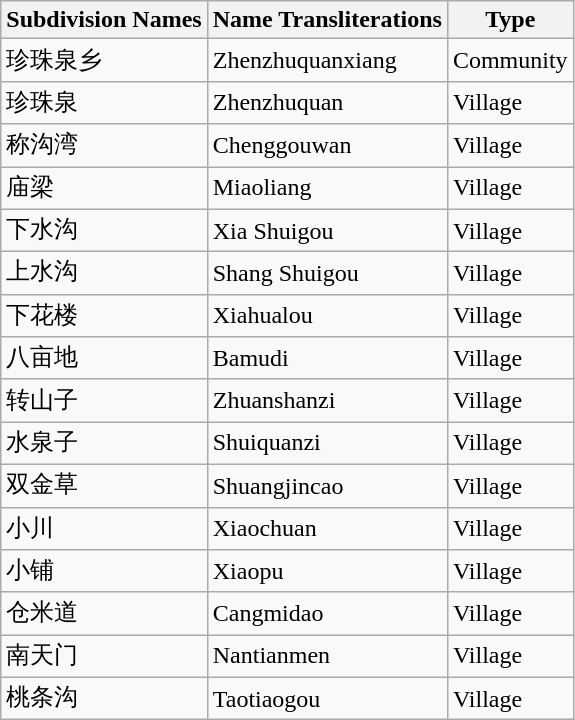<table class="wikitable sortable">
<tr>
<th>Subdivision Names</th>
<th>Name Transliterations</th>
<th>Type</th>
</tr>
<tr>
<td>珍珠泉乡</td>
<td>Zhenzhuquanxiang</td>
<td>Community</td>
</tr>
<tr>
<td>珍珠泉</td>
<td>Zhenzhuquan</td>
<td>Village</td>
</tr>
<tr>
<td>称沟湾</td>
<td>Chenggouwan</td>
<td>Village</td>
</tr>
<tr>
<td>庙梁</td>
<td>Miaoliang</td>
<td>Village</td>
</tr>
<tr>
<td>下水沟</td>
<td>Xia Shuigou</td>
<td>Village</td>
</tr>
<tr>
<td>上水沟</td>
<td>Shang Shuigou</td>
<td>Village</td>
</tr>
<tr>
<td>下花楼</td>
<td>Xiahualou</td>
<td>Village</td>
</tr>
<tr>
<td>八亩地</td>
<td>Bamudi</td>
<td>Village</td>
</tr>
<tr>
<td>转山子</td>
<td>Zhuanshanzi</td>
<td>Village</td>
</tr>
<tr>
<td>水泉子</td>
<td>Shuiquanzi</td>
<td>Village</td>
</tr>
<tr>
<td>双金草</td>
<td>Shuangjincao</td>
<td>Village</td>
</tr>
<tr>
<td>小川</td>
<td>Xiaochuan</td>
<td>Village</td>
</tr>
<tr>
<td>小铺</td>
<td>Xiaopu</td>
<td>Village</td>
</tr>
<tr>
<td>仓米道</td>
<td>Cangmidao</td>
<td>Village</td>
</tr>
<tr>
<td>南天门</td>
<td>Nantianmen</td>
<td>Village</td>
</tr>
<tr>
<td>桃条沟</td>
<td>Taotiaogou</td>
<td>Village</td>
</tr>
</table>
